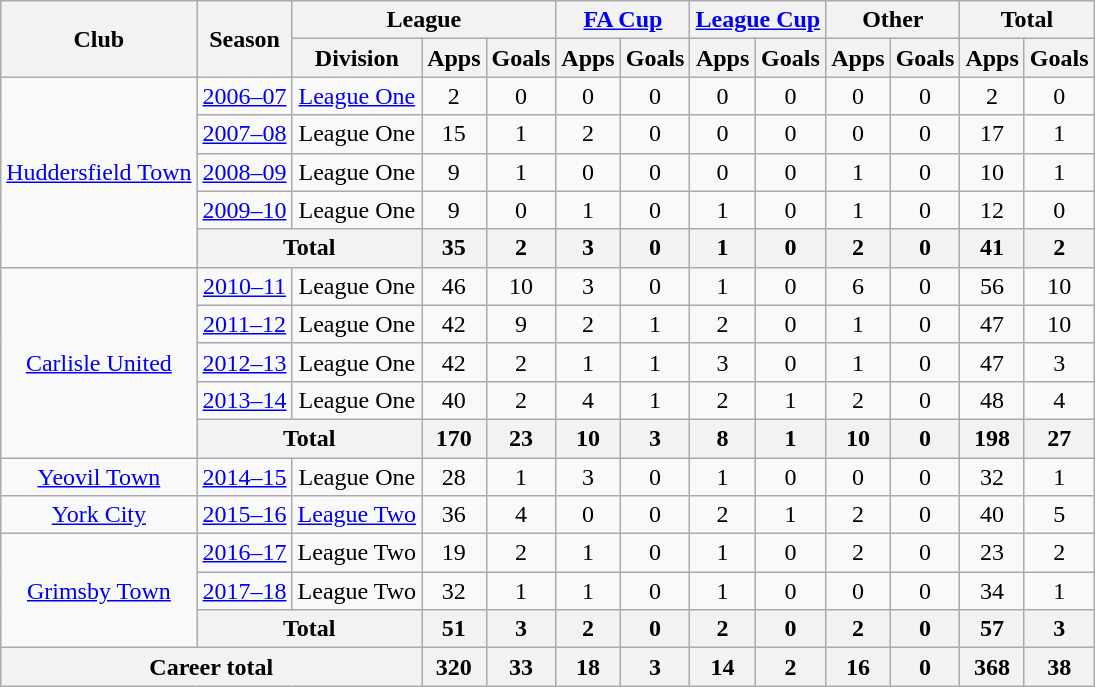<table class=wikitable style="text-align: center">
<tr>
<th rowspan=2>Club</th>
<th rowspan=2>Season</th>
<th colspan=3>League</th>
<th colspan=2><a href='#'>FA Cup</a></th>
<th colspan=2><a href='#'>League Cup</a></th>
<th colspan=2>Other</th>
<th colspan=2>Total</th>
</tr>
<tr>
<th>Division</th>
<th>Apps</th>
<th>Goals</th>
<th>Apps</th>
<th>Goals</th>
<th>Apps</th>
<th>Goals</th>
<th>Apps</th>
<th>Goals</th>
<th>Apps</th>
<th>Goals</th>
</tr>
<tr>
<td rowspan=5><a href='#'>Huddersfield Town</a></td>
<td><a href='#'>2006–07</a></td>
<td><a href='#'>League One</a></td>
<td>2</td>
<td>0</td>
<td>0</td>
<td>0</td>
<td>0</td>
<td>0</td>
<td>0</td>
<td>0</td>
<td>2</td>
<td>0</td>
</tr>
<tr>
<td><a href='#'>2007–08</a></td>
<td>League One</td>
<td>15</td>
<td>1</td>
<td>2</td>
<td>0</td>
<td>0</td>
<td>0</td>
<td>0</td>
<td>0</td>
<td>17</td>
<td>1</td>
</tr>
<tr>
<td><a href='#'>2008–09</a></td>
<td>League One</td>
<td>9</td>
<td>1</td>
<td>0</td>
<td>0</td>
<td>0</td>
<td>0</td>
<td>1</td>
<td>0</td>
<td>10</td>
<td>1</td>
</tr>
<tr>
<td><a href='#'>2009–10</a></td>
<td>League One</td>
<td>9</td>
<td>0</td>
<td>1</td>
<td>0</td>
<td>1</td>
<td>0</td>
<td>1</td>
<td>0</td>
<td>12</td>
<td>0</td>
</tr>
<tr>
<th colspan=2>Total</th>
<th>35</th>
<th>2</th>
<th>3</th>
<th>0</th>
<th>1</th>
<th>0</th>
<th>2</th>
<th>0</th>
<th>41</th>
<th>2</th>
</tr>
<tr>
<td rowspan=5><a href='#'>Carlisle United</a></td>
<td><a href='#'>2010–11</a></td>
<td>League One</td>
<td>46</td>
<td>10</td>
<td>3</td>
<td>0</td>
<td>1</td>
<td>0</td>
<td>6</td>
<td>0</td>
<td>56</td>
<td>10</td>
</tr>
<tr>
<td><a href='#'>2011–12</a></td>
<td>League One</td>
<td>42</td>
<td>9</td>
<td>2</td>
<td>1</td>
<td>2</td>
<td>0</td>
<td>1</td>
<td>0</td>
<td>47</td>
<td>10</td>
</tr>
<tr>
<td><a href='#'>2012–13</a></td>
<td>League One</td>
<td>42</td>
<td>2</td>
<td>1</td>
<td>1</td>
<td>3</td>
<td>0</td>
<td>1</td>
<td>0</td>
<td>47</td>
<td>3</td>
</tr>
<tr>
<td><a href='#'>2013–14</a></td>
<td>League One</td>
<td>40</td>
<td>2</td>
<td>4</td>
<td>1</td>
<td>2</td>
<td>1</td>
<td>2</td>
<td>0</td>
<td>48</td>
<td>4</td>
</tr>
<tr>
<th colspan=2>Total</th>
<th>170</th>
<th>23</th>
<th>10</th>
<th>3</th>
<th>8</th>
<th>1</th>
<th>10</th>
<th>0</th>
<th>198</th>
<th>27</th>
</tr>
<tr>
<td><a href='#'>Yeovil Town</a></td>
<td><a href='#'>2014–15</a></td>
<td>League One</td>
<td>28</td>
<td>1</td>
<td>3</td>
<td>0</td>
<td>1</td>
<td>0</td>
<td>0</td>
<td>0</td>
<td>32</td>
<td>1</td>
</tr>
<tr>
<td><a href='#'>York City</a></td>
<td><a href='#'>2015–16</a></td>
<td><a href='#'>League Two</a></td>
<td>36</td>
<td>4</td>
<td>0</td>
<td>0</td>
<td>2</td>
<td>1</td>
<td>2</td>
<td>0</td>
<td>40</td>
<td>5</td>
</tr>
<tr>
<td rowspan=3><a href='#'>Grimsby Town</a></td>
<td><a href='#'>2016–17</a></td>
<td>League Two</td>
<td>19</td>
<td>2</td>
<td>1</td>
<td>0</td>
<td>1</td>
<td>0</td>
<td>2</td>
<td>0</td>
<td>23</td>
<td>2</td>
</tr>
<tr>
<td><a href='#'>2017–18</a></td>
<td>League Two</td>
<td>32</td>
<td>1</td>
<td>1</td>
<td>0</td>
<td>1</td>
<td>0</td>
<td>0</td>
<td>0</td>
<td>34</td>
<td>1</td>
</tr>
<tr>
<th colspan=2>Total</th>
<th>51</th>
<th>3</th>
<th>2</th>
<th>0</th>
<th>2</th>
<th>0</th>
<th>2</th>
<th>0</th>
<th>57</th>
<th>3</th>
</tr>
<tr>
<th colspan=3>Career total</th>
<th>320</th>
<th>33</th>
<th>18</th>
<th>3</th>
<th>14</th>
<th>2</th>
<th>16</th>
<th>0</th>
<th>368</th>
<th>38</th>
</tr>
</table>
